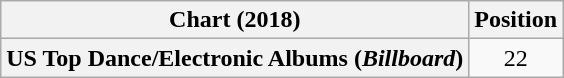<table class="wikitable plainrowheaders" style="text-align:center;">
<tr>
<th>Chart (2018)</th>
<th>Position</th>
</tr>
<tr>
<th scope="row">US Top Dance/Electronic Albums (<em>Billboard</em>)</th>
<td>22</td>
</tr>
</table>
